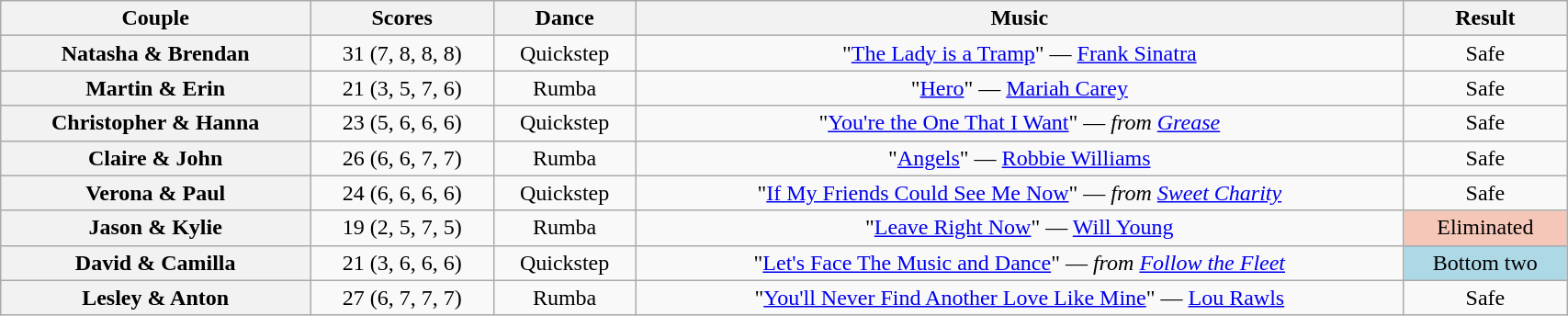<table class="wikitable sortable" style="text-align:center; width:90%">
<tr>
<th scope="col">Couple</th>
<th scope="col">Scores</th>
<th scope="col" class="unsortable">Dance</th>
<th scope="col" class="unsortable">Music</th>
<th scope="col" class="unsortable">Result</th>
</tr>
<tr>
<th scope="row">Natasha & Brendan</th>
<td>31 (7, 8, 8, 8)</td>
<td>Quickstep</td>
<td>"<a href='#'>The Lady is a Tramp</a>" — <a href='#'>Frank Sinatra</a></td>
<td>Safe</td>
</tr>
<tr>
<th scope="row">Martin & Erin</th>
<td>21 (3, 5, 7, 6)</td>
<td>Rumba</td>
<td>"<a href='#'>Hero</a>" — <a href='#'>Mariah Carey</a></td>
<td>Safe</td>
</tr>
<tr>
<th scope="row">Christopher & Hanna</th>
<td>23 (5, 6, 6, 6)</td>
<td>Quickstep</td>
<td>"<a href='#'>You're the One That I Want</a>" — <em>from <a href='#'>Grease</a></em></td>
<td>Safe</td>
</tr>
<tr>
<th scope="row">Claire & John</th>
<td>26 (6, 6, 7, 7)</td>
<td>Rumba</td>
<td>"<a href='#'>Angels</a>" — <a href='#'>Robbie Williams</a></td>
<td>Safe</td>
</tr>
<tr>
<th scope="row">Verona & Paul</th>
<td>24 (6, 6, 6, 6)</td>
<td>Quickstep</td>
<td>"<a href='#'>If My Friends Could See Me Now</a>" — <em>from <a href='#'>Sweet Charity</a></em></td>
<td>Safe</td>
</tr>
<tr>
<th scope="row">Jason & Kylie</th>
<td>19 (2, 5, 7, 5)</td>
<td>Rumba</td>
<td>"<a href='#'>Leave Right Now</a>" — <a href='#'>Will Young</a></td>
<td bgcolor="f4c7b8">Eliminated</td>
</tr>
<tr>
<th scope="row">David & Camilla</th>
<td>21 (3, 6, 6, 6)</td>
<td>Quickstep</td>
<td>"<a href='#'>Let's Face The Music and Dance</a>" — <em>from <a href='#'>Follow the Fleet</a></em></td>
<td bgcolor="lightblue">Bottom two</td>
</tr>
<tr>
<th scope="row">Lesley & Anton</th>
<td>27 (6, 7, 7, 7)</td>
<td>Rumba</td>
<td>"<a href='#'>You'll Never Find Another Love Like Mine</a>" — <a href='#'>Lou Rawls</a></td>
<td>Safe</td>
</tr>
</table>
